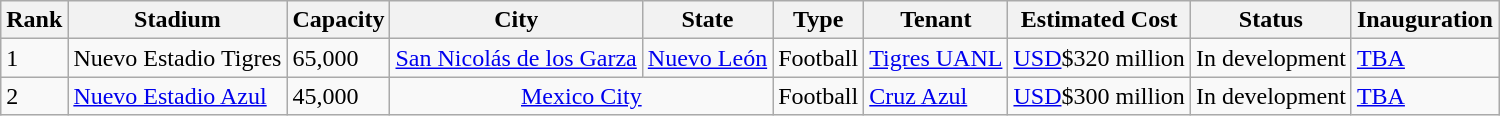<table class="wikitable sortable">
<tr>
<th>Rank</th>
<th>Stadium</th>
<th>Capacity</th>
<th>City</th>
<th>State</th>
<th>Type</th>
<th>Tenant</th>
<th>Estimated Cost</th>
<th>Status</th>
<th>Inauguration</th>
</tr>
<tr>
<td>1</td>
<td>Nuevo Estadio Tigres</td>
<td>65,000</td>
<td><a href='#'>San Nicolás de los Garza</a></td>
<td><a href='#'>Nuevo León</a></td>
<td>Football</td>
<td><a href='#'>Tigres UANL</a></td>
<td><a href='#'>USD</a>$320 million</td>
<td>In development</td>
<td><a href='#'>TBA</a></td>
</tr>
<tr>
<td>2</td>
<td><a href='#'>Nuevo Estadio Azul</a></td>
<td>45,000</td>
<td colspan="2" style="text-align:center;"><a href='#'>Mexico City</a></td>
<td>Football</td>
<td><a href='#'>Cruz Azul</a></td>
<td><a href='#'>USD</a>$300 million</td>
<td>In development</td>
<td><a href='#'>TBA</a></td>
</tr>
</table>
